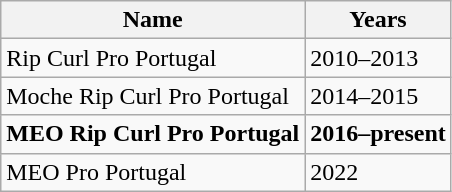<table class="wikitable">
<tr>
<th>Name</th>
<th>Years</th>
</tr>
<tr>
<td>Rip Curl Pro Portugal</td>
<td>2010–2013</td>
</tr>
<tr>
<td>Moche Rip Curl Pro Portugal</td>
<td>2014–2015</td>
</tr>
<tr>
<td><strong>MEO Rip Curl Pro Portugal</strong></td>
<td><strong>2016–present</strong></td>
</tr>
<tr>
<td>MEO Pro Portugal</td>
<td>2022</td>
</tr>
</table>
